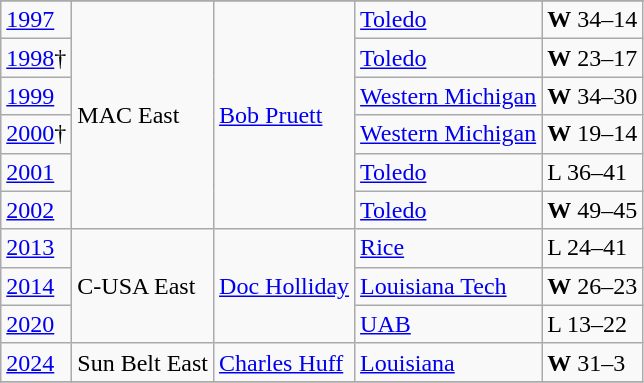<table class="wikitable">
<tr>
</tr>
<tr>
<td><a href='#'>1997</a></td>
<td rowspan="6">MAC East</td>
<td rowspan="6"><a href='#'>Bob Pruett</a></td>
<td><a href='#'>Toledo</a></td>
<td><strong>W</strong> 34–14</td>
</tr>
<tr>
<td><a href='#'>1998</a>†</td>
<td><a href='#'>Toledo</a></td>
<td><strong>W</strong> 23–17</td>
</tr>
<tr>
<td><a href='#'>1999</a></td>
<td><a href='#'>Western Michigan</a></td>
<td><strong>W</strong> 34–30</td>
</tr>
<tr>
<td><a href='#'>2000</a>†</td>
<td><a href='#'>Western Michigan</a></td>
<td><strong>W</strong> 19–14</td>
</tr>
<tr>
<td><a href='#'>2001</a></td>
<td><a href='#'>Toledo</a></td>
<td>L 36–41</td>
</tr>
<tr>
<td><a href='#'>2002</a></td>
<td><a href='#'>Toledo</a></td>
<td><strong>W</strong> 49–45</td>
</tr>
<tr>
<td><a href='#'>2013</a></td>
<td rowspan="3">C-USA East</td>
<td rowspan="3"><a href='#'>Doc Holliday</a></td>
<td><a href='#'>Rice</a></td>
<td>L 24–41</td>
</tr>
<tr>
<td><a href='#'>2014</a></td>
<td><a href='#'>Louisiana Tech</a></td>
<td><strong>W</strong> 26–23</td>
</tr>
<tr>
<td><a href='#'>2020</a></td>
<td><a href='#'>UAB</a></td>
<td>L 13–22</td>
</tr>
<tr>
<td><a href='#'>2024</a></td>
<td>Sun Belt East</td>
<td><a href='#'>Charles Huff</a></td>
<td><a href='#'>Louisiana</a></td>
<td><strong>W</strong> 31–3</td>
</tr>
<tr>
</tr>
</table>
